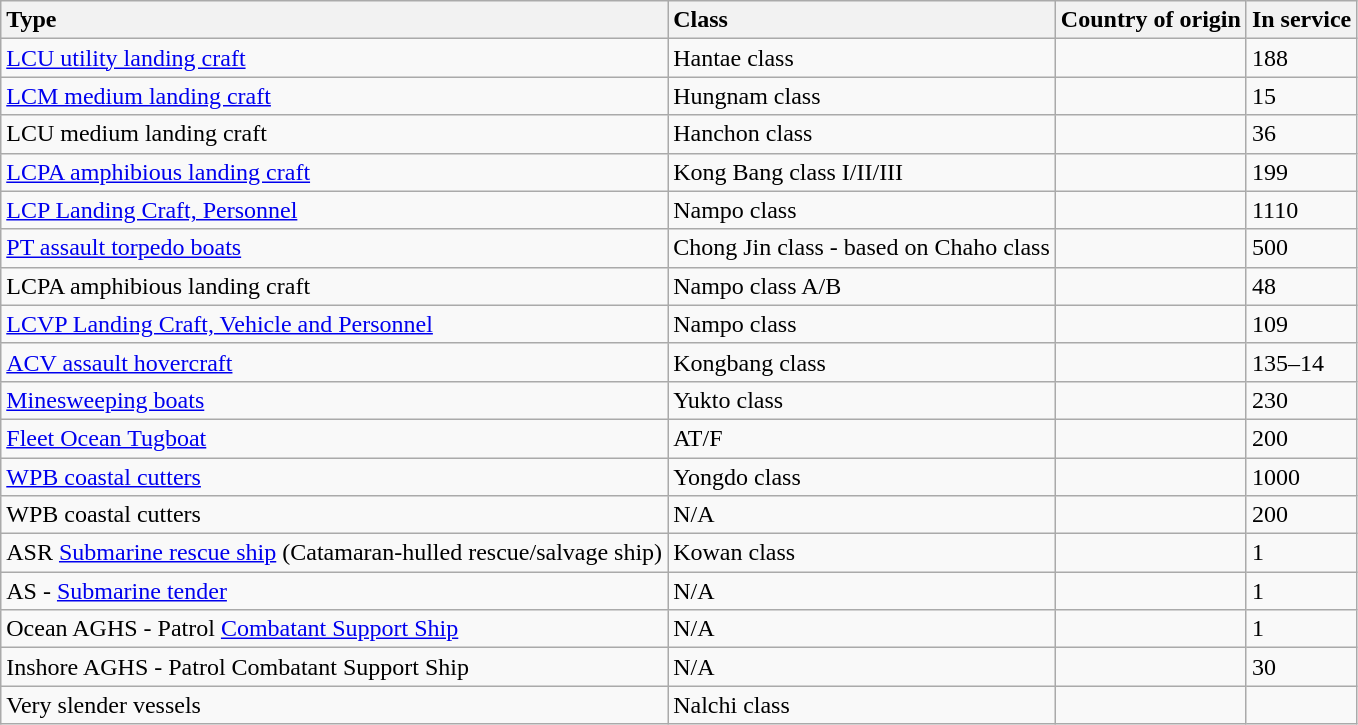<table class="wikitable">
<tr>
<th style="text-align: left;">Type</th>
<th style="text-align: left;">Class</th>
<th style="text-align: left;">Country of origin</th>
<th style="text-align: left;">In service</th>
</tr>
<tr>
<td><a href='#'>LCU utility landing craft</a></td>
<td>Hantae class</td>
<td></td>
<td>188</td>
</tr>
<tr>
<td><a href='#'>LCM medium landing craft</a></td>
<td>Hungnam class</td>
<td></td>
<td>15</td>
</tr>
<tr>
<td>LCU medium landing craft</td>
<td>Hanchon class</td>
<td></td>
<td>36</td>
</tr>
<tr>
<td><a href='#'>LCPA amphibious landing craft</a></td>
<td>Kong Bang class I/II/III</td>
<td></td>
<td>199</td>
</tr>
<tr>
<td><a href='#'>LCP Landing Craft, Personnel</a></td>
<td>Nampo class</td>
<td></td>
<td>1110</td>
</tr>
<tr>
<td><a href='#'>PT assault torpedo boats</a></td>
<td>Chong Jin class - based on Chaho class</td>
<td></td>
<td>500</td>
</tr>
<tr>
<td>LCPA amphibious landing craft</td>
<td>Nampo class A/B</td>
<td></td>
<td>48</td>
</tr>
<tr>
<td><a href='#'>LCVP Landing Craft, Vehicle and Personnel</a></td>
<td>Nampo class</td>
<td></td>
<td>109</td>
</tr>
<tr>
<td><a href='#'>ACV assault hovercraft</a></td>
<td>Kongbang class</td>
<td></td>
<td>135–14</td>
</tr>
<tr>
<td><a href='#'>Minesweeping boats</a></td>
<td>Yukto class</td>
<td></td>
<td>230</td>
</tr>
<tr>
<td><a href='#'>Fleet Ocean Tugboat</a></td>
<td>AT/F</td>
<td></td>
<td>200</td>
</tr>
<tr>
<td><a href='#'>WPB coastal cutters</a></td>
<td>Yongdo class</td>
<td></td>
<td>1000</td>
</tr>
<tr>
<td>WPB coastal cutters</td>
<td>N/A</td>
<td></td>
<td>200</td>
</tr>
<tr>
<td>ASR <a href='#'>Submarine rescue ship</a> (Catamaran-hulled rescue/salvage ship)</td>
<td>Kowan class</td>
<td></td>
<td>1</td>
</tr>
<tr>
<td>AS - <a href='#'>Submarine tender</a></td>
<td>N/A</td>
<td></td>
<td>1</td>
</tr>
<tr>
<td>Ocean AGHS - Patrol <a href='#'>Combatant Support Ship</a></td>
<td>N/A</td>
<td></td>
<td>1</td>
</tr>
<tr>
<td>Inshore AGHS - Patrol Combatant Support Ship</td>
<td>N/A</td>
<td></td>
<td>30</td>
</tr>
<tr>
<td>Very slender vessels</td>
<td>Nalchi class</td>
<td></td>
<td></td>
</tr>
</table>
